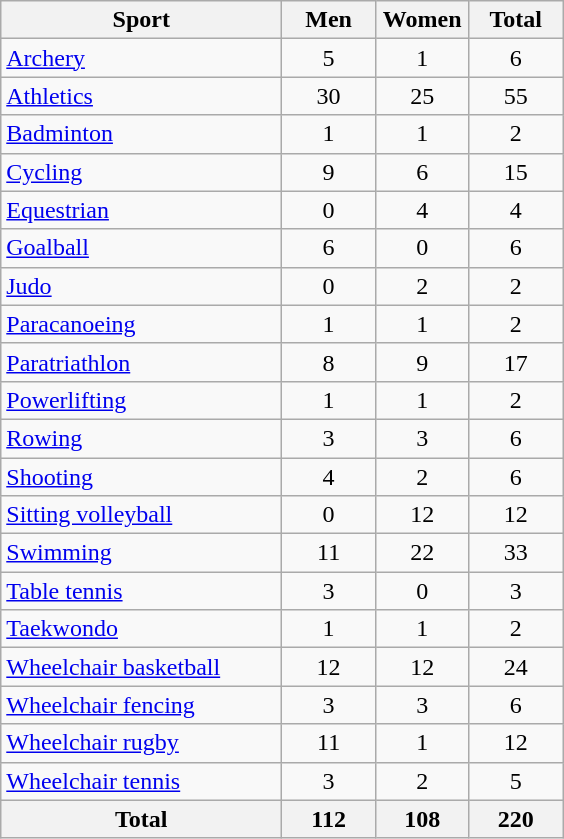<table class="wikitable sortable" style=text-align:center>
<tr>
<th width=180>Sport</th>
<th width=55>Men</th>
<th width=55>Women</th>
<th width=55>Total</th>
</tr>
<tr>
<td align=left><a href='#'>Archery</a></td>
<td>5</td>
<td>1</td>
<td>6</td>
</tr>
<tr>
<td align=left><a href='#'>Athletics</a></td>
<td>30</td>
<td>25</td>
<td>55</td>
</tr>
<tr>
<td align=left><a href='#'>Badminton</a></td>
<td>1</td>
<td>1</td>
<td>2</td>
</tr>
<tr>
<td align=left><a href='#'>Cycling</a></td>
<td>9</td>
<td>6</td>
<td>15</td>
</tr>
<tr>
<td align=left><a href='#'>Equestrian</a></td>
<td>0</td>
<td>4</td>
<td>4</td>
</tr>
<tr>
<td align=left><a href='#'>Goalball</a></td>
<td>6</td>
<td>0</td>
<td>6</td>
</tr>
<tr>
<td align=left><a href='#'>Judo</a></td>
<td>0</td>
<td>2</td>
<td>2</td>
</tr>
<tr>
<td align=left><a href='#'>Paracanoeing</a></td>
<td>1</td>
<td>1</td>
<td>2</td>
</tr>
<tr>
<td align=left><a href='#'>Paratriathlon</a></td>
<td>8</td>
<td>9</td>
<td>17</td>
</tr>
<tr>
<td align=left><a href='#'>Powerlifting</a></td>
<td>1</td>
<td>1</td>
<td>2</td>
</tr>
<tr>
<td align=left><a href='#'>Rowing</a></td>
<td>3</td>
<td>3</td>
<td>6</td>
</tr>
<tr>
<td align=left><a href='#'>Shooting</a></td>
<td>4</td>
<td>2</td>
<td>6</td>
</tr>
<tr>
<td align=left><a href='#'>Sitting volleyball</a></td>
<td>0</td>
<td>12</td>
<td>12</td>
</tr>
<tr>
<td align=left><a href='#'>Swimming</a></td>
<td>11</td>
<td>22</td>
<td>33</td>
</tr>
<tr>
<td align=left><a href='#'>Table tennis</a></td>
<td>3</td>
<td>0</td>
<td>3</td>
</tr>
<tr>
<td align=left><a href='#'>Taekwondo</a></td>
<td>1</td>
<td>1</td>
<td>2</td>
</tr>
<tr>
<td align=left nowrap><a href='#'>Wheelchair basketball</a></td>
<td>12</td>
<td>12</td>
<td>24</td>
</tr>
<tr>
<td align=left><a href='#'>Wheelchair fencing</a></td>
<td>3</td>
<td>3</td>
<td>6</td>
</tr>
<tr>
<td align=left><a href='#'>Wheelchair rugby</a></td>
<td>11</td>
<td>1</td>
<td>12</td>
</tr>
<tr>
<td align=left><a href='#'>Wheelchair tennis</a></td>
<td>3</td>
<td>2</td>
<td>5</td>
</tr>
<tr>
<th>Total</th>
<th>112</th>
<th>108</th>
<th>220</th>
</tr>
</table>
